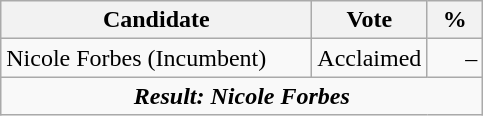<table class="wikitable">
<tr>
<th bgcolor="#DDDDFF" width="200px">Candidate</th>
<th bgcolor="#DDDDFF" width="50px">Vote</th>
<th bgcolor="#DDDDFF"  width="30px">%</th>
</tr>
<tr>
<td>Nicole Forbes (Incumbent)</td>
<td align="right">Acclaimed</td>
<td align="right">–</td>
</tr>
<tr>
<td colspan=5 align="center"><strong><em>Result: Nicole Forbes</em></strong></td>
</tr>
</table>
